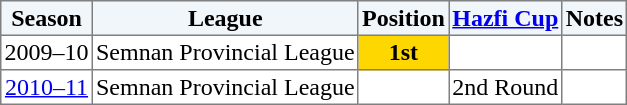<table border="1" cellpadding="2" style="border-collapse:collapse; text-align:center; font-size:normal;">
<tr style="background:#f0f6fa;">
<th>Season</th>
<th>League</th>
<th>Position</th>
<th><a href='#'>Hazfi Cup</a></th>
<th>Notes</th>
</tr>
<tr>
<td>2009–10</td>
<td>Semnan Provincial League</td>
<td bgcolor=gold><strong>1st</strong></td>
<td></td>
<td></td>
</tr>
<tr>
<td><a href='#'>2010–11</a></td>
<td>Semnan Provincial League</td>
<td></td>
<td>2nd Round</td>
<td></td>
</tr>
</table>
